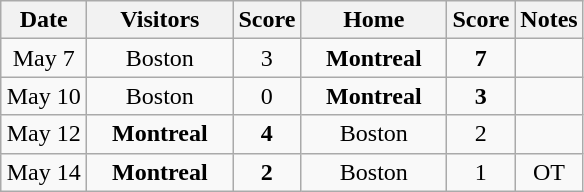<table class="wikitable">
<tr>
<th width="50">Date</th>
<th width="90">Visitors</th>
<th width="25">Score</th>
<th width="90">Home</th>
<th width="25">Score</th>
<th>Notes</th>
</tr>
<tr align="center">
<td>May 7</td>
<td>Boston</td>
<td align="center">3</td>
<td><strong>Montreal </strong></td>
<td align="center"><strong>7</strong></td>
<td></td>
</tr>
<tr align="center">
<td>May 10</td>
<td>Boston</td>
<td align="center">0</td>
<td><strong>Montreal </strong></td>
<td align="center"><strong>3</strong></td>
<td></td>
</tr>
<tr align="center">
<td>May 12</td>
<td><strong>Montreal</strong></td>
<td align="center"><strong>4</strong></td>
<td>Boston</td>
<td align="center">2</td>
<td></td>
</tr>
<tr align="center">
<td>May 14</td>
<td><strong>Montreal</strong></td>
<td align="center"><strong>2</strong></td>
<td>Boston</td>
<td align="center">1</td>
<td>OT</td>
</tr>
</table>
